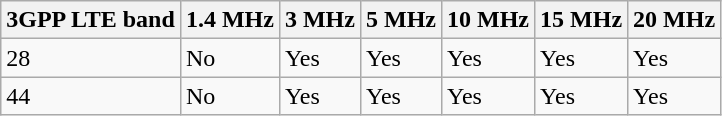<table class="wikitable">
<tr>
<th>3GPP LTE band</th>
<th>1.4 MHz</th>
<th>3 MHz</th>
<th>5 MHz</th>
<th>10 MHz</th>
<th>15 MHz</th>
<th>20 MHz</th>
</tr>
<tr>
<td>28</td>
<td>No</td>
<td>Yes</td>
<td>Yes</td>
<td>Yes</td>
<td>Yes</td>
<td>Yes</td>
</tr>
<tr>
<td>44</td>
<td>No</td>
<td>Yes</td>
<td>Yes</td>
<td>Yes</td>
<td>Yes</td>
<td>Yes</td>
</tr>
</table>
